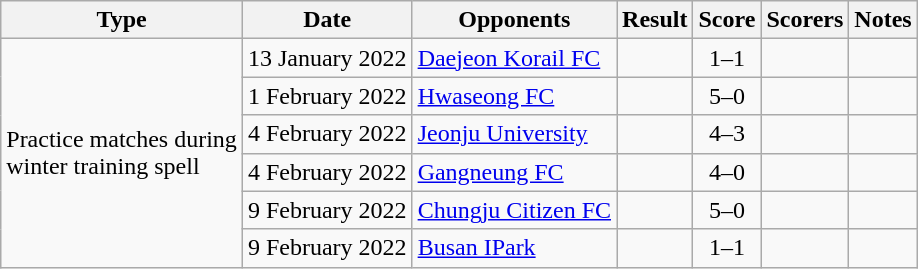<table class="wikitable" style="text-align:center">
<tr>
<th>Type</th>
<th>Date</th>
<th>Opponents</th>
<th>Result</th>
<th>Score</th>
<th>Scorers</th>
<th>Notes</th>
</tr>
<tr>
<td rowspan=6 align=left>Practice matches during<br>winter training spell</td>
<td align=right>13 January 2022</td>
<td align=left> <a href='#'>Daejeon Korail FC</a></td>
<td></td>
<td>1–1</td>
<td align=left></td>
<td></td>
</tr>
<tr>
<td align=right>1 February 2022</td>
<td align=left> <a href='#'>Hwaseong FC</a></td>
<td></td>
<td>5–0</td>
<td align=left></td>
<td></td>
</tr>
<tr>
<td align=right>4 February 2022</td>
<td align=left> <a href='#'>Jeonju University</a></td>
<td></td>
<td>4–3</td>
<td align=left></td>
<td></td>
</tr>
<tr>
<td align=right>4 February 2022</td>
<td align=left> <a href='#'>Gangneung FC</a></td>
<td></td>
<td>4–0</td>
<td align=left></td>
<td></td>
</tr>
<tr>
<td align=right>9 February 2022</td>
<td align=left> <a href='#'>Chungju Citizen FC</a></td>
<td></td>
<td>5–0</td>
<td align=left></td>
<td></td>
</tr>
<tr>
<td align=right>9 February 2022</td>
<td align=left> <a href='#'>Busan IPark</a></td>
<td></td>
<td>1–1</td>
<td align=left></td>
<td></td>
</tr>
</table>
